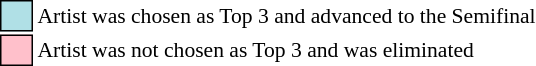<table class="toccolours" style="font-size: 90%; white-space: nowrap">
<tr>
<td style="background:#b0e0e6; border:1px solid black">     </td>
<td>Artist was chosen as Top 3 and advanced to the Semifinal</td>
</tr>
<tr>
<td style="background:pink; border:1px solid black">     </td>
<td>Artist was not chosen as Top 3 and was eliminated</td>
</tr>
<tr>
</tr>
</table>
